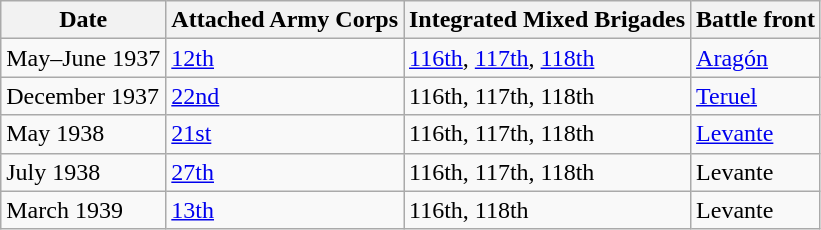<table class="wikitable">
<tr>
<th>Date</th>
<th>Attached Army Corps</th>
<th>Integrated Mixed Brigades</th>
<th>Battle front</th>
</tr>
<tr>
<td>May–June 1937</td>
<td><a href='#'>12th</a></td>
<td><a href='#'>116th</a>, <a href='#'>117th</a>, <a href='#'>118th</a></td>
<td><a href='#'>Aragón</a></td>
</tr>
<tr>
<td>December 1937</td>
<td><a href='#'>22nd</a></td>
<td>116th, 117th, 118th</td>
<td><a href='#'>Teruel</a></td>
</tr>
<tr>
<td>May 1938</td>
<td><a href='#'>21st</a></td>
<td>116th, 117th, 118th</td>
<td><a href='#'>Levante</a></td>
</tr>
<tr>
<td>July 1938</td>
<td><a href='#'>27th</a></td>
<td>116th, 117th, 118th</td>
<td>Levante</td>
</tr>
<tr>
<td>March 1939</td>
<td><a href='#'>13th</a></td>
<td>116th, 118th</td>
<td>Levante</td>
</tr>
</table>
